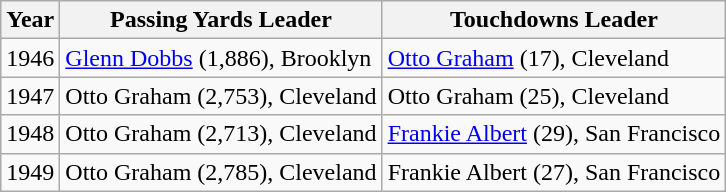<table class="wikitable">
<tr>
<th>Year</th>
<th>Passing Yards Leader</th>
<th>Touchdowns Leader</th>
</tr>
<tr>
<td>1946</td>
<td><a href='#'>Glenn Dobbs</a> (1,886), Brooklyn</td>
<td><a href='#'>Otto Graham</a> (17), Cleveland</td>
</tr>
<tr>
<td>1947</td>
<td>Otto Graham (2,753), Cleveland</td>
<td>Otto Graham (25), Cleveland</td>
</tr>
<tr>
<td>1948</td>
<td>Otto Graham (2,713), Cleveland</td>
<td><a href='#'>Frankie Albert</a> (29), San Francisco</td>
</tr>
<tr>
<td>1949</td>
<td>Otto Graham (2,785), Cleveland</td>
<td>Frankie Albert (27), San Francisco</td>
</tr>
</table>
